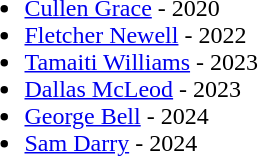<table border="0">
<tr valign="top">
<td><br><ul><li><a href='#'>Cullen Grace</a> - 2020</li><li><a href='#'>Fletcher Newell</a> - 2022</li><li><a href='#'>Tamaiti Williams</a> - 2023</li><li><a href='#'>Dallas McLeod</a> - 2023</li><li><a href='#'>George Bell</a> - 2024</li><li><a href='#'>Sam Darry</a> - 2024</li></ul></td>
</tr>
</table>
